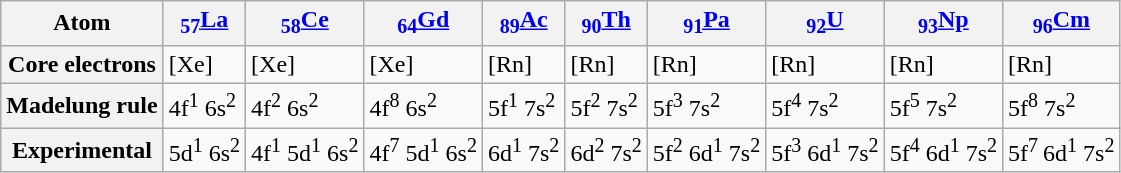<table class="wikitable">
<tr>
<th>Atom</th>
<th><a href='#'><sub>57</sub>La</a></th>
<th><a href='#'><sub>58</sub>Ce</a></th>
<th><a href='#'><sub>64</sub>Gd</a></th>
<th><a href='#'><sub>89</sub>Ac</a></th>
<th><a href='#'><sub>90</sub>Th</a></th>
<th><a href='#'><sub>91</sub>Pa</a></th>
<th><a href='#'><sub>92</sub>U</a></th>
<th><a href='#'><sub>93</sub>Np</a></th>
<th><a href='#'><sub>96</sub>Cm</a></th>
</tr>
<tr>
<th>Core electrons</th>
<td>[Xe]</td>
<td>[Xe]</td>
<td>[Xe]</td>
<td>[Rn]</td>
<td>[Rn]</td>
<td>[Rn]</td>
<td>[Rn]</td>
<td>[Rn]</td>
<td>[Rn]</td>
</tr>
<tr>
<th>Madelung rule</th>
<td>4f<sup>1</sup> 6s<sup>2</sup></td>
<td>4f<sup>2</sup> 6s<sup>2</sup></td>
<td>4f<sup>8</sup> 6s<sup>2</sup></td>
<td>5f<sup>1</sup> 7s<sup>2</sup></td>
<td>5f<sup>2</sup> 7s<sup>2</sup></td>
<td>5f<sup>3</sup> 7s<sup>2</sup></td>
<td>5f<sup>4</sup> 7s<sup>2</sup></td>
<td>5f<sup>5</sup> 7s<sup>2</sup></td>
<td>5f<sup>8</sup> 7s<sup>2</sup></td>
</tr>
<tr>
<th>Experimental</th>
<td>5d<sup>1</sup> 6s<sup>2</sup></td>
<td>4f<sup>1</sup> 5d<sup>1</sup> 6s<sup>2</sup></td>
<td>4f<sup>7</sup> 5d<sup>1</sup> 6s<sup>2</sup></td>
<td>6d<sup>1</sup> 7s<sup>2</sup></td>
<td>6d<sup>2</sup> 7s<sup>2</sup></td>
<td>5f<sup>2</sup> 6d<sup>1</sup> 7s<sup>2</sup></td>
<td>5f<sup>3</sup> 6d<sup>1</sup> 7s<sup>2</sup></td>
<td>5f<sup>4</sup> 6d<sup>1</sup> 7s<sup>2</sup></td>
<td>5f<sup>7 </sup>6d<sup>1</sup> 7s<sup>2</sup></td>
</tr>
</table>
